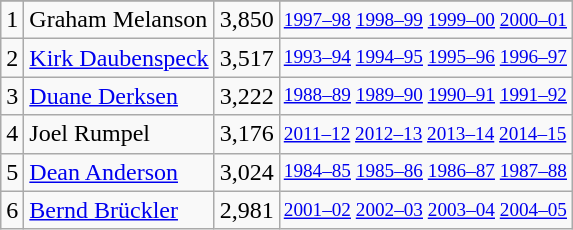<table class="wikitable">
<tr>
</tr>
<tr>
<td>1</td>
<td>Graham Melanson</td>
<td>3,850</td>
<td style="font-size:80%;"><a href='#'>1997–98</a> <a href='#'>1998–99</a> <a href='#'>1999–00</a> <a href='#'>2000–01</a></td>
</tr>
<tr>
<td>2</td>
<td><a href='#'>Kirk Daubenspeck</a></td>
<td>3,517</td>
<td style="font-size:80%;"><a href='#'>1993–94</a> <a href='#'>1994–95</a> <a href='#'>1995–96</a> <a href='#'>1996–97</a></td>
</tr>
<tr>
<td>3</td>
<td><a href='#'>Duane Derksen</a></td>
<td>3,222</td>
<td style="font-size:80%;"><a href='#'>1988–89</a> <a href='#'>1989–90</a> <a href='#'>1990–91</a> <a href='#'>1991–92</a></td>
</tr>
<tr>
<td>4</td>
<td>Joel Rumpel</td>
<td>3,176</td>
<td style="font-size:80%;"><a href='#'>2011–12</a> <a href='#'>2012–13</a> <a href='#'>2013–14</a> <a href='#'>2014–15</a></td>
</tr>
<tr>
<td>5</td>
<td><a href='#'>Dean Anderson</a></td>
<td>3,024</td>
<td style="font-size:80%;"><a href='#'>1984–85</a> <a href='#'>1985–86</a> <a href='#'>1986–87</a> <a href='#'>1987–88</a></td>
</tr>
<tr>
<td>6</td>
<td><a href='#'>Bernd Brückler</a></td>
<td>2,981</td>
<td style="font-size:80%;"><a href='#'>2001–02</a> <a href='#'>2002–03</a> <a href='#'>2003–04</a> <a href='#'>2004–05</a></td>
</tr>
</table>
